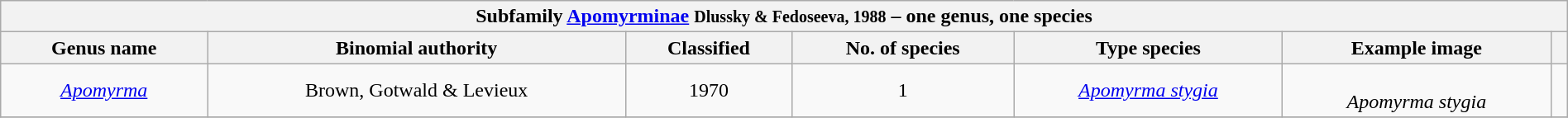<table class="wikitable sortable" style="width:100%;text-align:center">
<tr>
<th colspan="100%" align="center" bgcolor=#d3d3a4>Subfamily <a href='#'>Apomyrminae</a> <small>Dlussky & Fedoseeva, 1988</small> – one genus, one species</th>
</tr>
<tr>
<th>Genus name</th>
<th>Binomial authority</th>
<th>Classified</th>
<th>No. of species</th>
<th>Type species</th>
<th class="unsortable">Example image</th>
<th class="unsortable"></th>
</tr>
<tr>
<td><em><a href='#'>Apomyrma</a></em></td>
<td>Brown, Gotwald & Levieux</td>
<td>1970</td>
<td>1</td>
<td><em><a href='#'>Apomyrma stygia</a></em></td>
<td><br><em>Apomyrma stygia</em></td>
<td></td>
</tr>
<tr>
</tr>
</table>
